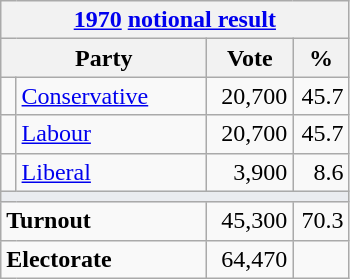<table class="wikitable">
<tr>
<th colspan="4"><a href='#'>1970</a> <a href='#'>notional result</a></th>
</tr>
<tr>
<th bgcolor="#DDDDFF" width="130px" colspan="2">Party</th>
<th bgcolor="#DDDDFF" width="50px">Vote</th>
<th bgcolor="#DDDDFF" width="30px">%</th>
</tr>
<tr>
<td></td>
<td><a href='#'>Conservative</a></td>
<td align=right>20,700</td>
<td align=right>45.7</td>
</tr>
<tr>
<td></td>
<td><a href='#'>Labour</a></td>
<td align=right>20,700</td>
<td align=right>45.7</td>
</tr>
<tr>
<td></td>
<td><a href='#'>Liberal</a></td>
<td align=right>3,900</td>
<td align=right>8.6</td>
</tr>
<tr>
<td colspan="4" bgcolor="#EAECF0"></td>
</tr>
<tr>
<td colspan="2"><strong>Turnout</strong></td>
<td align=right>45,300</td>
<td align=right>70.3</td>
</tr>
<tr>
<td colspan="2"><strong>Electorate</strong></td>
<td align=right>64,470</td>
</tr>
</table>
